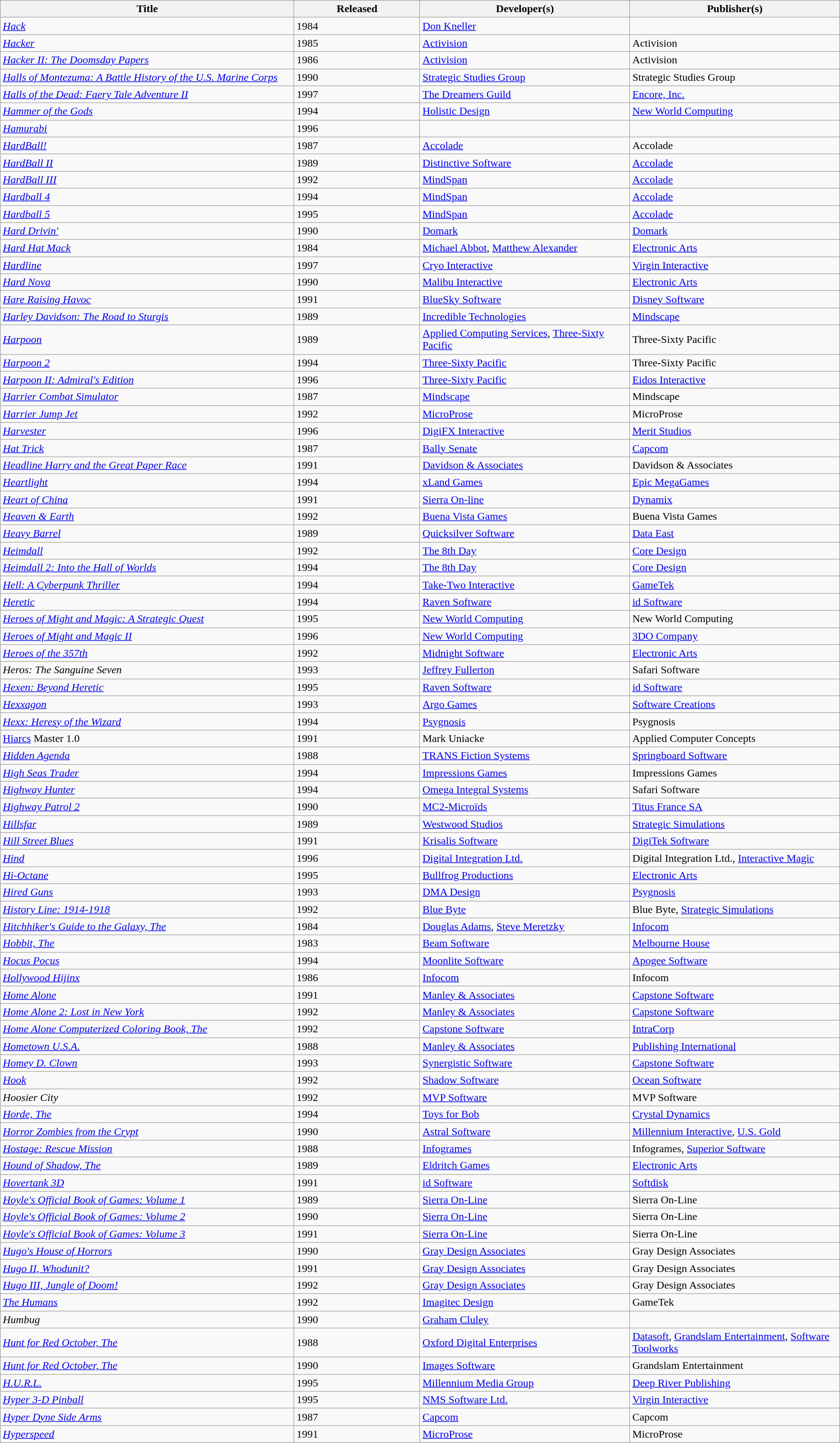<table class="wikitable sortable">
<tr>
<th width=35%>Title</th>
<th width=15%>Released</th>
<th width=25%>Developer(s)</th>
<th width=25%>Publisher(s)</th>
</tr>
<tr>
<td><em><a href='#'>Hack</a></em></td>
<td>1984</td>
<td><a href='#'>Don Kneller</a></td>
<td></td>
</tr>
<tr>
<td><em><a href='#'>Hacker</a></em></td>
<td>1985</td>
<td><a href='#'>Activision</a></td>
<td>Activision</td>
</tr>
<tr>
<td><em><a href='#'>Hacker II: The Doomsday Papers</a></em></td>
<td>1986</td>
<td><a href='#'>Activision</a></td>
<td>Activision</td>
</tr>
<tr>
<td><em><a href='#'>Halls of Montezuma: A Battle History of the U.S. Marine Corps</a></em></td>
<td>1990</td>
<td><a href='#'>Strategic Studies Group</a></td>
<td>Strategic Studies Group</td>
</tr>
<tr>
<td><em><a href='#'>Halls of the Dead: Faery Tale Adventure II</a></em></td>
<td>1997</td>
<td><a href='#'>The Dreamers Guild</a></td>
<td><a href='#'>Encore, Inc.</a></td>
</tr>
<tr>
<td><em><a href='#'>Hammer of the Gods</a></em></td>
<td>1994</td>
<td><a href='#'>Holistic Design</a></td>
<td><a href='#'>New World Computing</a></td>
</tr>
<tr>
<td><em><a href='#'>Hamurabi</a></em></td>
<td>1996</td>
<td></td>
<td></td>
</tr>
<tr>
<td><em><a href='#'>HardBall!</a></em></td>
<td>1987</td>
<td><a href='#'>Accolade</a></td>
<td>Accolade</td>
</tr>
<tr>
<td><em><a href='#'>HardBall II</a></em></td>
<td>1989</td>
<td><a href='#'>Distinctive Software</a></td>
<td><a href='#'>Accolade</a></td>
</tr>
<tr>
<td><em><a href='#'>HardBall III</a></em></td>
<td>1992</td>
<td><a href='#'>MindSpan</a></td>
<td><a href='#'>Accolade</a></td>
</tr>
<tr>
<td><em><a href='#'>Hardball 4</a></em></td>
<td>1994</td>
<td><a href='#'>MindSpan</a></td>
<td><a href='#'>Accolade</a></td>
</tr>
<tr>
<td><em><a href='#'>Hardball 5</a></em></td>
<td>1995</td>
<td><a href='#'>MindSpan</a></td>
<td><a href='#'>Accolade</a></td>
</tr>
<tr>
<td><em><a href='#'>Hard Drivin'</a></em></td>
<td>1990</td>
<td><a href='#'>Domark</a></td>
<td><a href='#'>Domark</a></td>
</tr>
<tr>
<td><em><a href='#'>Hard Hat Mack</a></em></td>
<td>1984</td>
<td><a href='#'>Michael Abbot</a>, <a href='#'>Matthew Alexander</a></td>
<td><a href='#'>Electronic Arts</a></td>
</tr>
<tr>
<td><em><a href='#'>Hardline</a></em></td>
<td>1997</td>
<td><a href='#'>Cryo Interactive</a></td>
<td><a href='#'>Virgin Interactive</a></td>
</tr>
<tr>
<td><em><a href='#'>Hard Nova</a></em></td>
<td>1990</td>
<td><a href='#'>Malibu Interactive</a></td>
<td><a href='#'>Electronic Arts</a></td>
</tr>
<tr>
<td><em><a href='#'>Hare Raising Havoc</a></em></td>
<td>1991</td>
<td><a href='#'>BlueSky Software</a></td>
<td><a href='#'>Disney Software</a></td>
</tr>
<tr>
<td><em><a href='#'>Harley Davidson: The Road to Sturgis</a></em></td>
<td>1989</td>
<td><a href='#'>Incredible Technologies</a></td>
<td><a href='#'>Mindscape</a></td>
</tr>
<tr>
<td><em><a href='#'>Harpoon</a></em></td>
<td>1989</td>
<td><a href='#'>Applied Computing Services</a>, <a href='#'>Three-Sixty Pacific</a></td>
<td>Three-Sixty Pacific</td>
</tr>
<tr>
<td><em><a href='#'>Harpoon 2</a></em></td>
<td>1994</td>
<td><a href='#'>Three-Sixty Pacific</a></td>
<td>Three-Sixty Pacific</td>
</tr>
<tr>
<td><em><a href='#'>Harpoon II: Admiral's Edition</a></em></td>
<td>1996</td>
<td><a href='#'>Three-Sixty Pacific</a></td>
<td><a href='#'>Eidos Interactive</a></td>
</tr>
<tr>
<td><em><a href='#'>Harrier Combat Simulator</a></em></td>
<td>1987</td>
<td><a href='#'>Mindscape</a></td>
<td>Mindscape</td>
</tr>
<tr>
<td><em><a href='#'>Harrier Jump Jet</a></em></td>
<td>1992</td>
<td><a href='#'>MicroProse</a></td>
<td>MicroProse</td>
</tr>
<tr>
<td><em><a href='#'>Harvester</a></em></td>
<td>1996</td>
<td><a href='#'>DigiFX Interactive</a></td>
<td><a href='#'>Merit Studios</a></td>
</tr>
<tr>
<td><em><a href='#'>Hat Trick</a></em></td>
<td>1987</td>
<td><a href='#'>Bally Senate</a></td>
<td><a href='#'>Capcom</a></td>
</tr>
<tr>
<td><em><a href='#'>Headline Harry and the Great Paper Race</a></em></td>
<td>1991</td>
<td><a href='#'>Davidson & Associates</a></td>
<td>Davidson & Associates</td>
</tr>
<tr>
<td><em><a href='#'>Heartlight</a></em></td>
<td>1994</td>
<td><a href='#'>xLand Games</a></td>
<td><a href='#'>Epic MegaGames</a></td>
</tr>
<tr>
<td><em><a href='#'>Heart of China</a></em></td>
<td>1991</td>
<td><a href='#'>Sierra On-line</a></td>
<td><a href='#'>Dynamix</a></td>
</tr>
<tr>
<td><em><a href='#'>Heaven & Earth</a></em></td>
<td>1992</td>
<td><a href='#'>Buena Vista Games</a></td>
<td>Buena Vista Games</td>
</tr>
<tr>
<td><em><a href='#'>Heavy Barrel</a></em></td>
<td>1989</td>
<td><a href='#'>Quicksilver Software</a></td>
<td><a href='#'>Data East</a></td>
</tr>
<tr>
<td><em><a href='#'>Heimdall</a></em></td>
<td>1992</td>
<td><a href='#'>The 8th Day</a></td>
<td><a href='#'>Core Design</a></td>
</tr>
<tr>
<td><em><a href='#'>Heimdall 2: Into the Hall of Worlds</a></em></td>
<td>1994</td>
<td><a href='#'>The 8th Day</a></td>
<td><a href='#'>Core Design</a></td>
</tr>
<tr>
<td><em><a href='#'>Hell: A Cyberpunk Thriller</a></em></td>
<td>1994</td>
<td><a href='#'>Take-Two Interactive</a></td>
<td><a href='#'>GameTek</a></td>
</tr>
<tr>
<td><em><a href='#'>Heretic</a></em></td>
<td>1994</td>
<td><a href='#'>Raven Software</a></td>
<td><a href='#'>id Software</a></td>
</tr>
<tr>
<td><em><a href='#'>Heroes of Might and Magic: A Strategic Quest</a></em></td>
<td>1995</td>
<td><a href='#'>New World Computing</a></td>
<td>New World Computing</td>
</tr>
<tr>
<td><em><a href='#'>Heroes of Might and Magic II</a></em></td>
<td>1996</td>
<td><a href='#'>New World Computing</a></td>
<td><a href='#'>3DO Company</a></td>
</tr>
<tr>
<td><em><a href='#'>Heroes of the 357th</a></em></td>
<td>1992</td>
<td><a href='#'>Midnight Software</a></td>
<td><a href='#'>Electronic Arts</a></td>
</tr>
<tr>
<td><em>Heros: The Sanguine Seven</em></td>
<td>1993</td>
<td><a href='#'>Jeffrey Fullerton</a></td>
<td>Safari Software</td>
</tr>
<tr>
<td><em><a href='#'>Hexen: Beyond Heretic</a></em></td>
<td>1995</td>
<td><a href='#'>Raven Software</a></td>
<td><a href='#'>id Software</a></td>
</tr>
<tr>
<td><em><a href='#'>Hexxagon</a></em></td>
<td>1993</td>
<td><a href='#'>Argo Games</a></td>
<td><a href='#'>Software Creations</a></td>
</tr>
<tr>
<td><em><a href='#'>Hexx: Heresy of the Wizard</a></em></td>
<td>1994</td>
<td><a href='#'>Psygnosis</a></td>
<td>Psygnosis</td>
</tr>
<tr>
<td><a href='#'>Hiarcs</a> Master 1.0</td>
<td>1991</td>
<td>Mark Uniacke</td>
<td>Applied Computer Concepts</td>
</tr>
<tr>
<td><em><a href='#'>Hidden Agenda</a></em></td>
<td>1988</td>
<td><a href='#'>TRANS Fiction Systems</a></td>
<td><a href='#'>Springboard Software</a></td>
</tr>
<tr>
<td><em><a href='#'>High Seas Trader</a></em></td>
<td>1994</td>
<td><a href='#'>Impressions Games</a></td>
<td>Impressions Games</td>
</tr>
<tr>
<td><em><a href='#'>Highway Hunter</a></em></td>
<td>1994</td>
<td><a href='#'>Omega Integral Systems</a></td>
<td>Safari Software</td>
</tr>
<tr>
<td><em><a href='#'>Highway Patrol 2</a></em></td>
<td>1990</td>
<td><a href='#'>MC2-Microïds</a></td>
<td><a href='#'>Titus France SA</a></td>
</tr>
<tr>
<td><em><a href='#'>Hillsfar</a></em></td>
<td>1989</td>
<td><a href='#'>Westwood Studios</a></td>
<td><a href='#'>Strategic Simulations</a></td>
</tr>
<tr>
<td><em><a href='#'>Hill Street Blues</a></em></td>
<td>1991</td>
<td><a href='#'>Krisalis Software</a></td>
<td><a href='#'>DigiTek Software</a></td>
</tr>
<tr>
<td><em><a href='#'>Hind</a></em></td>
<td>1996</td>
<td><a href='#'>Digital Integration Ltd.</a></td>
<td>Digital Integration Ltd., <a href='#'>Interactive Magic</a></td>
</tr>
<tr>
<td><em><a href='#'>Hi-Octane</a></em></td>
<td>1995</td>
<td><a href='#'>Bullfrog Productions</a></td>
<td><a href='#'>Electronic Arts</a></td>
</tr>
<tr>
<td><em><a href='#'>Hired Guns</a></em></td>
<td>1993</td>
<td><a href='#'>DMA Design</a></td>
<td><a href='#'>Psygnosis</a></td>
</tr>
<tr>
<td><em><a href='#'>History Line: 1914-1918</a></em></td>
<td>1992</td>
<td><a href='#'>Blue Byte</a></td>
<td>Blue Byte, <a href='#'>Strategic Simulations</a></td>
</tr>
<tr>
<td><em><a href='#'>Hitchhiker's Guide to the Galaxy, The</a></em></td>
<td>1984</td>
<td><a href='#'>Douglas Adams</a>, <a href='#'>Steve Meretzky</a></td>
<td><a href='#'>Infocom</a></td>
</tr>
<tr>
<td><em><a href='#'>Hobbit, The</a></em></td>
<td>1983</td>
<td><a href='#'>Beam Software</a></td>
<td><a href='#'>Melbourne House</a></td>
</tr>
<tr>
<td><em><a href='#'>Hocus Pocus</a></em></td>
<td>1994</td>
<td><a href='#'>Moonlite Software</a></td>
<td><a href='#'>Apogee Software</a></td>
</tr>
<tr>
<td><em><a href='#'>Hollywood Hijinx</a></em></td>
<td>1986</td>
<td><a href='#'>Infocom</a></td>
<td>Infocom</td>
</tr>
<tr>
<td><em><a href='#'>Home Alone</a></em></td>
<td>1991</td>
<td><a href='#'>Manley & Associates</a></td>
<td><a href='#'>Capstone Software</a></td>
</tr>
<tr>
<td><em><a href='#'>Home Alone 2: Lost in New York</a></em></td>
<td>1992</td>
<td><a href='#'>Manley & Associates</a></td>
<td><a href='#'>Capstone Software</a></td>
</tr>
<tr>
<td><em><a href='#'>Home Alone Computerized Coloring Book, The</a></em></td>
<td>1992</td>
<td><a href='#'>Capstone Software</a></td>
<td><a href='#'>IntraCorp</a></td>
</tr>
<tr>
<td><em><a href='#'>Hometown U.S.A.</a></em></td>
<td>1988</td>
<td><a href='#'>Manley & Associates</a></td>
<td><a href='#'>Publishing International</a></td>
</tr>
<tr>
<td><em><a href='#'>Homey D. Clown</a></em></td>
<td>1993</td>
<td><a href='#'>Synergistic Software</a></td>
<td><a href='#'>Capstone Software</a></td>
</tr>
<tr>
<td><em><a href='#'>Hook</a></em></td>
<td>1992</td>
<td><a href='#'>Shadow Software</a></td>
<td><a href='#'>Ocean Software</a></td>
</tr>
<tr>
<td><em>Hoosier City</em></td>
<td>1992</td>
<td><a href='#'>MVP Software</a></td>
<td>MVP Software</td>
</tr>
<tr>
<td><em><a href='#'>Horde, The</a></em></td>
<td>1994</td>
<td><a href='#'>Toys for Bob</a></td>
<td><a href='#'>Crystal Dynamics</a></td>
</tr>
<tr>
<td><em><a href='#'>Horror Zombies from the Crypt</a></em></td>
<td>1990</td>
<td><a href='#'>Astral Software</a></td>
<td><a href='#'>Millennium Interactive</a>, <a href='#'>U.S. Gold</a></td>
</tr>
<tr>
<td><em><a href='#'>Hostage: Rescue Mission</a></em></td>
<td>1988</td>
<td><a href='#'>Infogrames</a></td>
<td>Infogrames, <a href='#'>Superior Software</a></td>
</tr>
<tr>
<td><em><a href='#'>Hound of Shadow, The</a></em></td>
<td>1989</td>
<td><a href='#'>Eldritch Games</a></td>
<td><a href='#'>Electronic Arts</a></td>
</tr>
<tr>
<td><em><a href='#'>Hovertank 3D</a></em></td>
<td>1991</td>
<td><a href='#'>id Software</a></td>
<td><a href='#'>Softdisk</a></td>
</tr>
<tr>
<td><em><a href='#'>Hoyle's Official Book of Games: Volume 1</a></em></td>
<td>1989</td>
<td><a href='#'>Sierra On-Line</a></td>
<td>Sierra On-Line</td>
</tr>
<tr>
<td><em><a href='#'>Hoyle's Official Book of Games: Volume 2</a></em></td>
<td>1990</td>
<td><a href='#'>Sierra On-Line</a></td>
<td>Sierra On-Line</td>
</tr>
<tr>
<td><em><a href='#'>Hoyle's Official Book of Games: Volume 3</a></em></td>
<td>1991</td>
<td><a href='#'>Sierra On-Line</a></td>
<td>Sierra On-Line</td>
</tr>
<tr>
<td><em><a href='#'>Hugo's House of Horrors</a></em></td>
<td>1990</td>
<td><a href='#'>Gray Design Associates</a></td>
<td>Gray Design Associates</td>
</tr>
<tr>
<td><em><a href='#'>Hugo II, Whodunit?</a></em></td>
<td>1991</td>
<td><a href='#'>Gray Design Associates</a></td>
<td>Gray Design Associates</td>
</tr>
<tr>
<td><em><a href='#'>Hugo III, Jungle of Doom!</a></em></td>
<td>1992</td>
<td><a href='#'>Gray Design Associates</a></td>
<td>Gray Design Associates</td>
</tr>
<tr>
<td><em><a href='#'>The Humans</a></em></td>
<td>1992</td>
<td><a href='#'>Imagitec Design</a></td>
<td>GameTek</td>
</tr>
<tr>
<td><em>Humbug</em></td>
<td>1990</td>
<td><a href='#'>Graham Cluley</a></td>
<td></td>
</tr>
<tr>
<td><em><a href='#'>Hunt for Red October, The</a></em></td>
<td>1988</td>
<td><a href='#'>Oxford Digital Enterprises</a></td>
<td><a href='#'>Datasoft</a>, <a href='#'>Grandslam Entertainment</a>, <a href='#'>Software Toolworks</a></td>
</tr>
<tr>
<td><em><a href='#'>Hunt for Red October, The</a></em></td>
<td>1990</td>
<td><a href='#'>Images Software</a></td>
<td>Grandslam Entertainment</td>
</tr>
<tr>
<td><em><a href='#'>H.U.R.L.</a></em></td>
<td>1995</td>
<td><a href='#'>Millennium Media Group</a></td>
<td><a href='#'>Deep River Publishing</a></td>
</tr>
<tr>
<td><em><a href='#'>Hyper 3-D Pinball</a></em></td>
<td>1995</td>
<td><a href='#'>NMS Software Ltd.</a></td>
<td><a href='#'>Virgin Interactive</a></td>
</tr>
<tr>
<td><em><a href='#'>Hyper Dyne Side Arms</a></em></td>
<td>1987</td>
<td><a href='#'>Capcom</a></td>
<td>Capcom</td>
</tr>
<tr>
<td><em><a href='#'>Hyperspeed</a></em></td>
<td>1991</td>
<td><a href='#'>MicroProse</a></td>
<td>MicroProse</td>
</tr>
</table>
